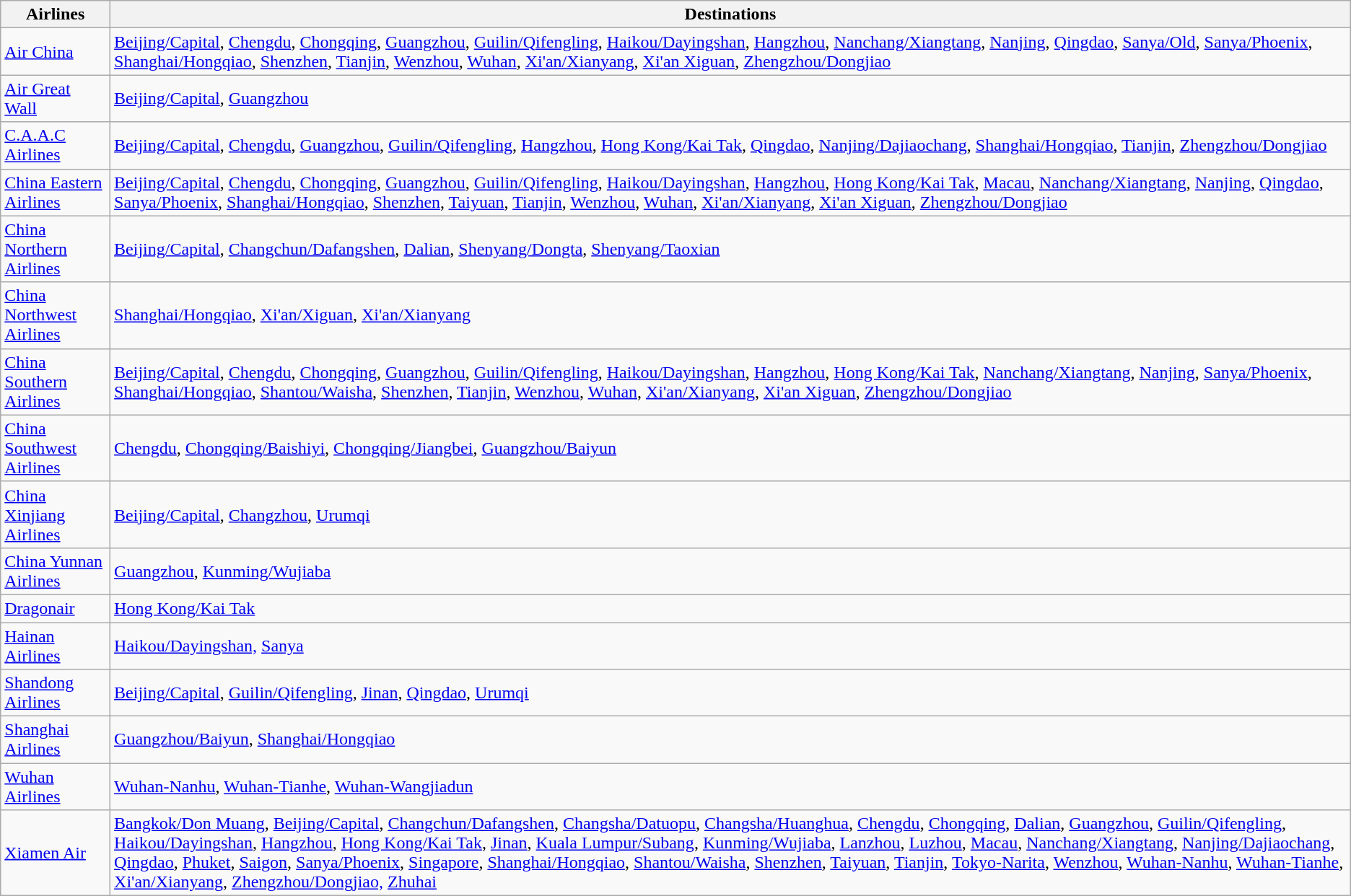<table class="wikitable">
<tr>
<th>Airlines</th>
<th>Destinations</th>
</tr>
<tr>
<td><a href='#'>Air China</a></td>
<td><a href='#'>Beijing/Capital</a>, <a href='#'>Chengdu</a>, <a href='#'>Chongqing</a>, <a href='#'>Guangzhou</a>, <a href='#'>Guilin/Qifengling</a>, <a href='#'>Haikou/Dayingshan</a>, <a href='#'>Hangzhou</a>, <a href='#'>Nanchang/Xiangtang</a>, <a href='#'>Nanjing</a>, <a href='#'>Qingdao</a>, <a href='#'>Sanya/Old</a>, <a href='#'>Sanya/Phoenix</a>, <a href='#'>Shanghai/Hongqiao</a>, <a href='#'>Shenzhen</a>, <a href='#'>Tianjin</a>, <a href='#'>Wenzhou</a>, <a href='#'>Wuhan</a>, <a href='#'>Xi'an/Xianyang</a>, <a href='#'>Xi'an Xiguan</a>, <a href='#'>Zhengzhou/Dongjiao</a></td>
</tr>
<tr>
<td><a href='#'>Air Great Wall</a></td>
<td><a href='#'>Beijing/Capital</a>, <a href='#'>Guangzhou</a></td>
</tr>
<tr>
<td><a href='#'>C.A.A.C Airlines</a></td>
<td><a href='#'>Beijing/Capital</a>, <a href='#'>Chengdu</a>, <a href='#'>Guangzhou</a>, <a href='#'>Guilin/Qifengling</a>, <a href='#'>Hangzhou</a>, <a href='#'>Hong Kong/Kai Tak</a>, <a href='#'>Qingdao</a>, <a href='#'>Nanjing/Dajiaochang</a>, <a href='#'>Shanghai/Hongqiao</a>, <a href='#'>Tianjin</a>, <a href='#'>Zhengzhou/Dongjiao</a></td>
</tr>
<tr>
<td><a href='#'>China Eastern Airlines</a></td>
<td><a href='#'>Beijing/Capital</a>, <a href='#'>Chengdu</a>, <a href='#'>Chongqing</a>, <a href='#'>Guangzhou</a>, <a href='#'>Guilin/Qifengling</a>, <a href='#'>Haikou/Dayingshan</a>, <a href='#'>Hangzhou</a>, <a href='#'>Hong Kong/Kai Tak</a>, <a href='#'>Macau</a>, <a href='#'>Nanchang/Xiangtang</a>, <a href='#'>Nanjing</a>, <a href='#'>Qingdao</a>, <a href='#'>Sanya/Phoenix</a>, <a href='#'>Shanghai/Hongqiao</a>, <a href='#'>Shenzhen</a>, <a href='#'>Taiyuan</a>, <a href='#'>Tianjin</a>, <a href='#'>Wenzhou</a>, <a href='#'>Wuhan</a>, <a href='#'>Xi'an/Xianyang</a>, <a href='#'>Xi'an Xiguan</a>, <a href='#'>Zhengzhou/Dongjiao</a></td>
</tr>
<tr>
<td><a href='#'>China Northern Airlines</a></td>
<td><a href='#'>Beijing/Capital</a>, <a href='#'>Changchun/Dafangshen</a>, <a href='#'>Dalian</a>, <a href='#'>Shenyang/Dongta</a>, <a href='#'>Shenyang/Taoxian</a></td>
</tr>
<tr>
<td><a href='#'>China Northwest Airlines</a></td>
<td><a href='#'>Shanghai/Hongqiao</a>, <a href='#'>Xi'an/Xiguan</a>, <a href='#'>Xi'an/Xianyang</a></td>
</tr>
<tr>
<td><a href='#'>China Southern Airlines</a></td>
<td><a href='#'>Beijing/Capital</a>, <a href='#'>Chengdu</a>, <a href='#'>Chongqing</a>, <a href='#'>Guangzhou</a>, <a href='#'>Guilin/Qifengling</a>, <a href='#'>Haikou/Dayingshan</a>, <a href='#'>Hangzhou</a>, <a href='#'>Hong Kong/Kai Tak</a>, <a href='#'>Nanchang/Xiangtang</a>, <a href='#'>Nanjing</a>, <a href='#'>Sanya/Phoenix</a>, <a href='#'>Shanghai/Hongqiao</a>, <a href='#'>Shantou/Waisha</a>, <a href='#'>Shenzhen</a>, <a href='#'>Tianjin</a>, <a href='#'>Wenzhou</a>, <a href='#'>Wuhan</a>, <a href='#'>Xi'an/Xianyang</a>, <a href='#'>Xi'an Xiguan</a>, <a href='#'>Zhengzhou/Dongjiao</a></td>
</tr>
<tr>
<td><a href='#'>China Southwest Airlines</a></td>
<td><a href='#'>Chengdu</a>, <a href='#'>Chongqing/Baishiyi</a>, <a href='#'>Chongqing/Jiangbei</a>, <a href='#'>Guangzhou/Baiyun</a></td>
</tr>
<tr>
<td><a href='#'>China Xinjiang Airlines</a></td>
<td><a href='#'>Beijing/Capital</a>, <a href='#'>Changzhou</a>, <a href='#'>Urumqi</a></td>
</tr>
<tr>
<td><a href='#'>China Yunnan Airlines</a></td>
<td><a href='#'>Guangzhou</a>, <a href='#'>Kunming/Wujiaba</a></td>
</tr>
<tr>
<td><a href='#'>Dragonair</a></td>
<td><a href='#'>Hong Kong/Kai Tak</a></td>
</tr>
<tr>
<td><a href='#'>Hainan Airlines</a></td>
<td><a href='#'>Haikou/Dayingshan,</a> <a href='#'>Sanya</a></td>
</tr>
<tr>
<td><a href='#'>Shandong Airlines</a></td>
<td><a href='#'>Beijing/Capital</a>, <a href='#'>Guilin/Qifengling</a>, <a href='#'>Jinan</a>, <a href='#'>Qingdao</a>, <a href='#'>Urumqi</a></td>
</tr>
<tr>
<td><a href='#'>Shanghai Airlines</a></td>
<td><a href='#'>Guangzhou/Baiyun</a>, <a href='#'>Shanghai/Hongqiao</a></td>
</tr>
<tr>
<td><a href='#'>Wuhan Airlines</a></td>
<td><a href='#'>Wuhan-Nanhu</a>, <a href='#'>Wuhan-Tianhe</a>, <a href='#'>Wuhan-Wangjiadun</a></td>
</tr>
<tr>
<td><a href='#'>Xiamen Air</a></td>
<td><a href='#'>Bangkok/Don Muang</a>, <a href='#'>Beijing/Capital</a>, <a href='#'>Changchun/Dafangshen</a>, <a href='#'>Changsha/Datuopu</a>, <a href='#'>Changsha/Huanghua</a>, <a href='#'>Chengdu</a>, <a href='#'>Chongqing</a>, <a href='#'>Dalian</a>, <a href='#'>Guangzhou</a>, <a href='#'>Guilin/Qifengling</a>, <a href='#'>Haikou/Dayingshan</a>, <a href='#'>Hangzhou</a>, <a href='#'>Hong Kong/Kai Tak</a>, <a href='#'>Jinan</a>, <a href='#'>Kuala Lumpur/Subang</a>,  <a href='#'>Kunming/Wujiaba</a>, <a href='#'>Lanzhou</a>, <a href='#'>Luzhou</a>,   <a href='#'>Macau</a>, <a href='#'>Nanchang/Xiangtang</a>, <a href='#'>Nanjing/Dajiaochang</a>, <a href='#'>Qingdao</a>, <a href='#'>Phuket</a>, <a href='#'>Saigon</a>, <a href='#'>Sanya/Phoenix</a>, <a href='#'>Singapore</a>, <a href='#'>Shanghai/Hongqiao</a>, <a href='#'>Shantou/Waisha</a>, <a href='#'>Shenzhen</a>, <a href='#'>Taiyuan</a>, <a href='#'>Tianjin</a>, <a href='#'>Tokyo-Narita</a>, <a href='#'>Wenzhou</a>, <a href='#'>Wuhan-Nanhu</a>, <a href='#'>Wuhan-Tianhe</a>, <a href='#'>Xi'an/Xianyang</a>, <a href='#'>Zhengzhou/Dongjiao,</a> <a href='#'>Zhuhai</a></td>
</tr>
</table>
